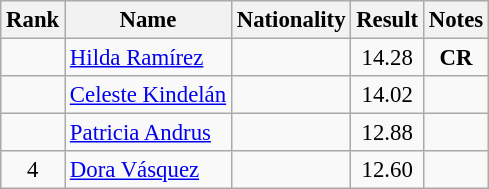<table class="wikitable sortable" style="text-align:center;font-size:95%">
<tr>
<th>Rank</th>
<th>Name</th>
<th>Nationality</th>
<th>Result</th>
<th>Notes</th>
</tr>
<tr>
<td></td>
<td align=left><a href='#'>Hilda Ramírez</a></td>
<td align=left></td>
<td>14.28</td>
<td><strong>CR</strong></td>
</tr>
<tr>
<td></td>
<td align=left><a href='#'>Celeste Kindelán</a></td>
<td align=left></td>
<td>14.02</td>
<td></td>
</tr>
<tr>
<td></td>
<td align=left><a href='#'>Patricia Andrus</a></td>
<td align=left></td>
<td>12.88</td>
<td></td>
</tr>
<tr>
<td>4</td>
<td align=left><a href='#'>Dora Vásquez</a></td>
<td align=left></td>
<td>12.60</td>
<td></td>
</tr>
</table>
